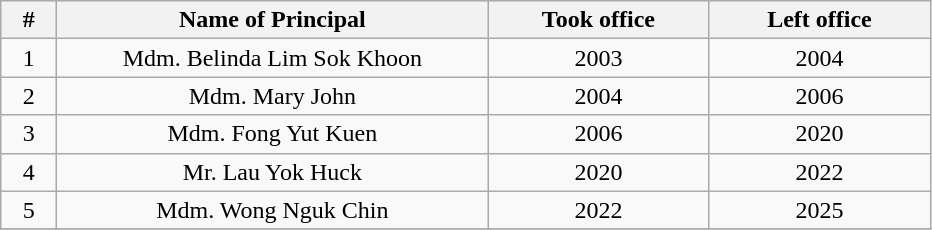<table class="wikitable" align="center">
<tr>
<th colspan="1" width="30px">#</th>
<th colspan="1" width="280px">Name of Principal</th>
<th colspan="1" width="140px">Took office</th>
<th colspan="1" width="140px">Left office</th>
</tr>
<tr align="center">
<td>1</td>
<td>Mdm. Belinda Lim Sok Khoon</td>
<td>2003</td>
<td>2004</td>
</tr>
<tr align="center">
<td>2</td>
<td>Mdm. Mary John</td>
<td>2004</td>
<td>2006</td>
</tr>
<tr align="center">
<td>3</td>
<td>Mdm. Fong Yut Kuen</td>
<td>2006</td>
<td>2020</td>
</tr>
<tr align="center">
<td>4</td>
<td>Mr. Lau Yok Huck</td>
<td>2020</td>
<td>2022</td>
</tr>
<tr align="center">
<td>5</td>
<td>Mdm. Wong Nguk Chin</td>
<td>2022</td>
<td>2025</td>
</tr>
<tr align="center">
</tr>
</table>
